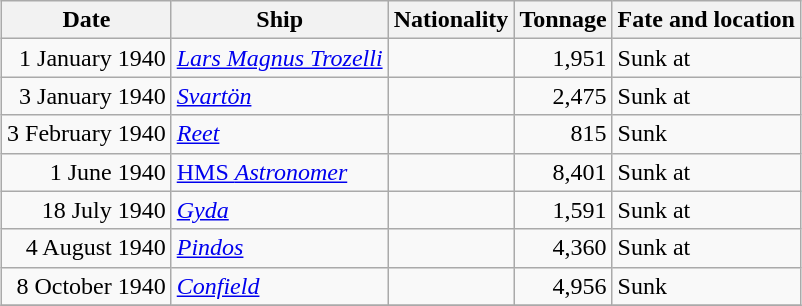<table class="wikitable sortable" style="margin: 1em auto 1em auto;">
<tr>
<th>Date</th>
<th>Ship</th>
<th>Nationality</th>
<th>Tonnage</th>
<th>Fate and location</th>
</tr>
<tr>
<td align="right">1 January 1940</td>
<td align="left"><a href='#'><em>Lars Magnus Trozelli</em></a></td>
<td align="left"></td>
<td align="right">1,951</td>
<td align="left">Sunk at </td>
</tr>
<tr>
<td align="right">3 January 1940</td>
<td align="left"><a href='#'><em>Svartön</em></a></td>
<td align="left"></td>
<td align="right">2,475</td>
<td align="left">Sunk at </td>
</tr>
<tr>
<td align="right">3 February 1940</td>
<td align="left"><a href='#'><em>Reet</em></a></td>
<td align="left"></td>
<td align="right">815</td>
<td align="left">Sunk</td>
</tr>
<tr>
<td align="right">1 June 1940</td>
<td align="left"><a href='#'>HMS <em>Astronomer</em></a></td>
<td align="left"></td>
<td align="right">8,401</td>
<td align="left">Sunk at </td>
</tr>
<tr>
<td align="right">18 July 1940</td>
<td align="left"><a href='#'><em>Gyda</em></a></td>
<td align="left"></td>
<td align="right">1,591</td>
<td align="left">Sunk at </td>
</tr>
<tr>
<td align="right">4 August 1940</td>
<td align="left"><a href='#'><em>Pindos</em></a></td>
<td align="left"></td>
<td align="right">4,360</td>
<td align="left">Sunk at </td>
</tr>
<tr>
<td align="right">8 October 1940</td>
<td align="left"><a href='#'><em>Confield</em></a></td>
<td align="left"></td>
<td align="right">4,956</td>
<td align="left">Sunk</td>
</tr>
<tr>
</tr>
</table>
